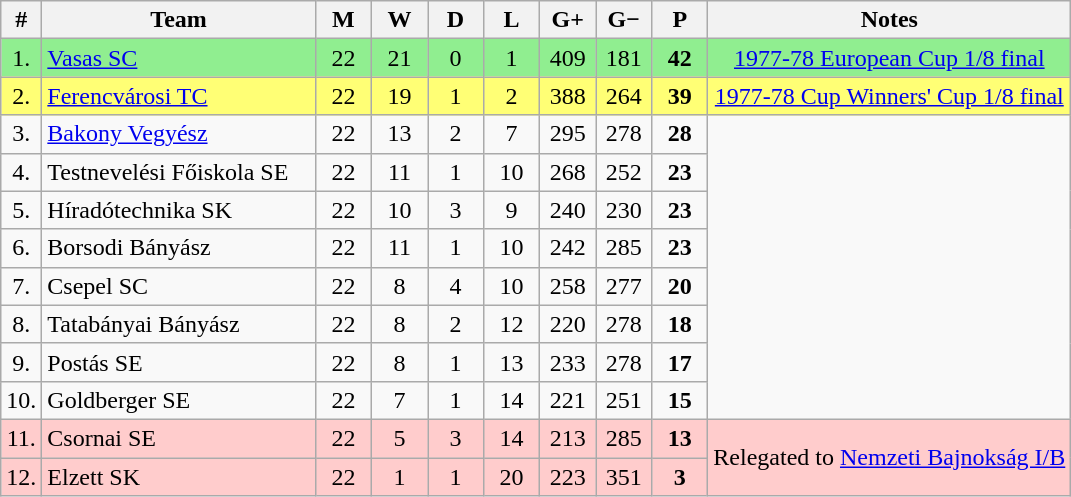<table class="wikitable" style="text-align: center;">
<tr>
<th width="15">#</th>
<th width="175">Team</th>
<th width="30">M</th>
<th width="30">W</th>
<th width="30">D</th>
<th width="30">L</th>
<th width="30">G+</th>
<th width="30">G−</th>
<th width="30">P</th>
<th>Notes</th>
</tr>
<tr style="background: #90EE90;">
<td>1.</td>
<td align="left"><a href='#'>Vasas SC</a></td>
<td>22</td>
<td>21</td>
<td>0</td>
<td>1</td>
<td>409</td>
<td>181</td>
<td><strong>42</strong></td>
<td><a href='#'>1977-78 European Cup 1/8 final</a></td>
</tr>
<tr style="background: #FFFF75;">
<td>2.</td>
<td align="left"><a href='#'>Ferencvárosi TC</a></td>
<td>22</td>
<td>19</td>
<td>1</td>
<td>2</td>
<td>388</td>
<td>264</td>
<td><strong>39</strong></td>
<td><a href='#'>1977-78 Cup Winners' Cup 1/8 final</a></td>
</tr>
<tr>
<td>3.</td>
<td align="left"><a href='#'>Bakony Vegyész</a></td>
<td>22</td>
<td>13</td>
<td>2</td>
<td>7</td>
<td>295</td>
<td>278</td>
<td><strong>28</strong></td>
</tr>
<tr>
<td>4.</td>
<td align="left">Testnevelési Főiskola SE</td>
<td>22</td>
<td>11</td>
<td>1</td>
<td>10</td>
<td>268</td>
<td>252</td>
<td><strong>23</strong></td>
</tr>
<tr>
<td>5.</td>
<td align="left">Híradótechnika SK</td>
<td>22</td>
<td>10</td>
<td>3</td>
<td>9</td>
<td>240</td>
<td>230</td>
<td><strong>23</strong></td>
</tr>
<tr>
<td>6.</td>
<td align="left">Borsodi Bányász</td>
<td>22</td>
<td>11</td>
<td>1</td>
<td>10</td>
<td>242</td>
<td>285</td>
<td><strong>23</strong></td>
</tr>
<tr>
<td>7.</td>
<td align="left">Csepel SC</td>
<td>22</td>
<td>8</td>
<td>4</td>
<td>10</td>
<td>258</td>
<td>277</td>
<td><strong>20</strong></td>
</tr>
<tr>
<td>8.</td>
<td align="left">Tatabányai Bányász</td>
<td>22</td>
<td>8</td>
<td>2</td>
<td>12</td>
<td>220</td>
<td>278</td>
<td><strong>18</strong></td>
</tr>
<tr>
<td>9.</td>
<td align="left">Postás SE</td>
<td>22</td>
<td>8</td>
<td>1</td>
<td>13</td>
<td>233</td>
<td>278</td>
<td><strong>17</strong></td>
</tr>
<tr>
<td>10.</td>
<td align="left">Goldberger SE</td>
<td>22</td>
<td>7</td>
<td>1</td>
<td>14</td>
<td>221</td>
<td>251</td>
<td><strong>15</strong></td>
</tr>
<tr style="background: #FFCCCC;">
<td>11.</td>
<td align="left">Csornai SE</td>
<td>22</td>
<td>5</td>
<td>3</td>
<td>14</td>
<td>213</td>
<td>285</td>
<td><strong>13</strong></td>
<td rowspan="2">Relegated to <a href='#'>Nemzeti Bajnokság I/B</a></td>
</tr>
<tr style="background: #FFCCCC;">
<td>12.</td>
<td align="left">Elzett SK</td>
<td>22</td>
<td>1</td>
<td>1</td>
<td>20</td>
<td>223</td>
<td>351</td>
<td><strong>3</strong></td>
</tr>
</table>
